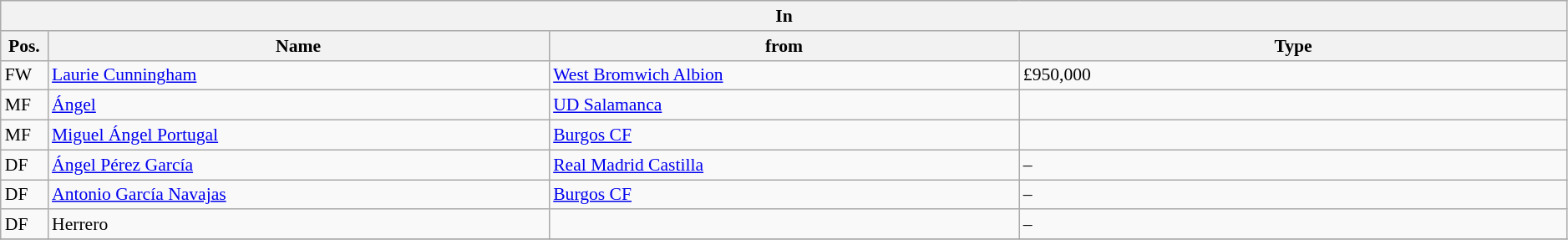<table class="wikitable" style="font-size:90%;width:99%;">
<tr>
<th colspan="4">In</th>
</tr>
<tr>
<th width=3%>Pos.</th>
<th width=32%>Name</th>
<th width=30%>from</th>
<th width=35%>Type</th>
</tr>
<tr>
<td>FW</td>
<td><a href='#'>Laurie Cunningham</a></td>
<td><a href='#'>West Bromwich Albion</a></td>
<td>£950,000</td>
</tr>
<tr>
<td>MF</td>
<td><a href='#'>Ángel</a></td>
<td><a href='#'>UD Salamanca</a></td>
<td></td>
</tr>
<tr>
<td>MF</td>
<td><a href='#'>Miguel Ángel Portugal</a></td>
<td><a href='#'>Burgos CF</a></td>
<td></td>
</tr>
<tr>
<td>DF</td>
<td><a href='#'>Ángel Pérez García</a></td>
<td><a href='#'>Real Madrid Castilla</a></td>
<td>–</td>
</tr>
<tr>
<td>DF</td>
<td><a href='#'>Antonio García Navajas</a></td>
<td><a href='#'>Burgos CF</a></td>
<td>–</td>
</tr>
<tr>
<td>DF</td>
<td>Herrero</td>
<td></td>
<td>–</td>
</tr>
<tr>
</tr>
</table>
